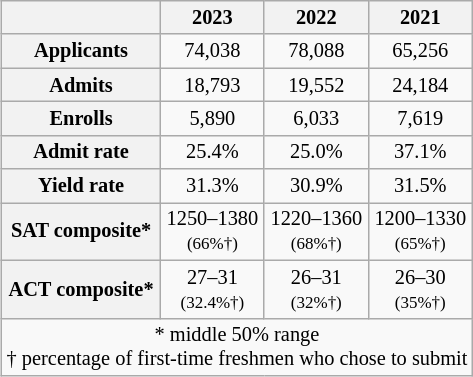<table style="float:right; font-size:85%; margin:10px; text-align:center; font-size:85%; margin:auto;" class="wikitable">
<tr>
<th> </th>
<th>2023</th>
<th>2022</th>
<th>2021</th>
</tr>
<tr>
<th scope = "row">Applicants</th>
<td>74,038</td>
<td>78,088</td>
<td>65,256</td>
</tr>
<tr>
<th scope = "row">Admits</th>
<td>18,793</td>
<td>19,552</td>
<td>24,184</td>
</tr>
<tr>
<th scope = "row">Enrolls</th>
<td>5,890</td>
<td>6,033</td>
<td>7,619</td>
</tr>
<tr>
<th scope = "row">Admit rate</th>
<td>25.4%</td>
<td>25.0%</td>
<td>37.1%</td>
</tr>
<tr>
<th scope = "row">Yield rate</th>
<td>31.3%</td>
<td>30.9%</td>
<td>31.5%</td>
</tr>
<tr>
<th scope = "row">SAT composite*</th>
<td>1250–1380<br><small>(66%†)</small></td>
<td>1220⁠–1360<br><small>(68%†)</small></td>
<td>1200⁠–1330<br><small>(65%†)</small></td>
</tr>
<tr>
<th>ACT composite*</th>
<td>27–31<br><small>(32.4%†)</small></td>
<td>26–31<br><small>(32%†)</small></td>
<td>26–30<br><small>(35%†)</small></td>
</tr>
<tr>
<td colspan=7>* middle 50% range<br> † percentage of first-time freshmen who chose to submit</td>
</tr>
</table>
